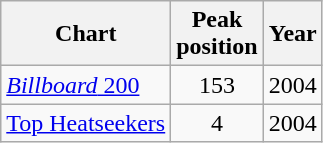<table class="wikitable">
<tr>
<th>Chart</th>
<th>Peak<br>position</th>
<th>Year</th>
</tr>
<tr>
<td><a href='#'><em>Billboard</em> 200</a></td>
<td align="center">153</td>
<td>2004</td>
</tr>
<tr>
<td><a href='#'>Top Heatseekers</a></td>
<td align="center">4</td>
<td>2004</td>
</tr>
</table>
